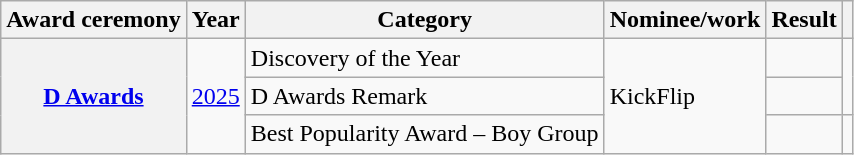<table class="wikitable plainrowheaders sortable">
<tr>
<th scope="col">Award ceremony </th>
<th scope="col">Year</th>
<th scope="col">Category </th>
<th scope="col">Nominee/work</th>
<th scope="col">Result</th>
<th scope="col" class="unsortable"></th>
</tr>
<tr>
<th scope="row" rowspan="3"><a href='#'>D Awards</a> </th>
<td rowspan="3" style="text-align:center"><a href='#'>2025</a></td>
<td>Discovery of the Year</td>
<td rowspan="3">KickFlip</td>
<td></td>
<td rowspan="2" style="text-align:center"></td>
</tr>
<tr>
<td>D Awards Remark</td>
<td></td>
</tr>
<tr>
<td>Best Popularity Award – Boy Group</td>
<td></td>
<td style="text-align:center"></td>
</tr>
</table>
